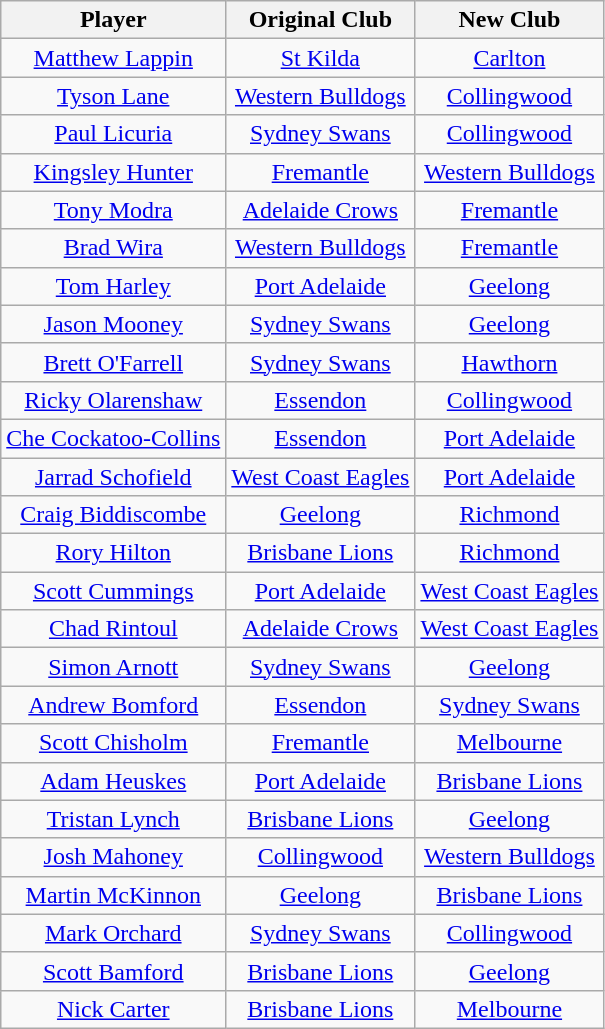<table class="wikitable sortable" style="text-align: center;">
<tr>
<th>Player</th>
<th>Original Club</th>
<th>New Club</th>
</tr>
<tr>
<td><a href='#'>Matthew Lappin</a></td>
<td><a href='#'>St Kilda</a></td>
<td><a href='#'>Carlton</a></td>
</tr>
<tr>
<td><a href='#'>Tyson Lane</a></td>
<td><a href='#'>Western Bulldogs</a></td>
<td><a href='#'>Collingwood</a></td>
</tr>
<tr>
<td><a href='#'>Paul Licuria</a></td>
<td><a href='#'>Sydney Swans</a></td>
<td><a href='#'>Collingwood</a></td>
</tr>
<tr>
<td><a href='#'>Kingsley Hunter</a></td>
<td><a href='#'>Fremantle</a></td>
<td><a href='#'>Western Bulldogs</a></td>
</tr>
<tr>
<td><a href='#'>Tony Modra</a></td>
<td><a href='#'>Adelaide Crows</a></td>
<td><a href='#'>Fremantle</a></td>
</tr>
<tr>
<td><a href='#'>Brad Wira</a></td>
<td><a href='#'>Western Bulldogs</a></td>
<td><a href='#'>Fremantle</a></td>
</tr>
<tr>
<td><a href='#'>Tom Harley</a></td>
<td><a href='#'>Port Adelaide</a></td>
<td><a href='#'>Geelong</a></td>
</tr>
<tr>
<td><a href='#'>Jason Mooney</a></td>
<td><a href='#'>Sydney Swans</a></td>
<td><a href='#'>Geelong</a></td>
</tr>
<tr>
<td><a href='#'>Brett O'Farrell</a></td>
<td><a href='#'>Sydney Swans</a></td>
<td><a href='#'>Hawthorn</a></td>
</tr>
<tr>
<td><a href='#'>Ricky Olarenshaw</a></td>
<td><a href='#'>Essendon</a></td>
<td><a href='#'>Collingwood</a></td>
</tr>
<tr>
<td><a href='#'>Che Cockatoo-Collins</a></td>
<td><a href='#'>Essendon</a></td>
<td><a href='#'>Port Adelaide</a></td>
</tr>
<tr>
<td><a href='#'>Jarrad Schofield</a></td>
<td><a href='#'>West Coast Eagles</a></td>
<td><a href='#'>Port Adelaide</a></td>
</tr>
<tr>
<td><a href='#'>Craig Biddiscombe</a></td>
<td><a href='#'>Geelong</a></td>
<td><a href='#'>Richmond</a></td>
</tr>
<tr>
<td><a href='#'>Rory Hilton</a></td>
<td><a href='#'>Brisbane Lions</a></td>
<td><a href='#'>Richmond</a></td>
</tr>
<tr>
<td><a href='#'>Scott Cummings</a></td>
<td><a href='#'>Port Adelaide</a></td>
<td><a href='#'>West Coast Eagles</a></td>
</tr>
<tr>
<td><a href='#'>Chad Rintoul</a></td>
<td><a href='#'>Adelaide Crows</a></td>
<td><a href='#'>West Coast Eagles</a></td>
</tr>
<tr>
<td><a href='#'>Simon Arnott</a></td>
<td><a href='#'>Sydney Swans</a></td>
<td><a href='#'>Geelong</a></td>
</tr>
<tr>
<td><a href='#'>Andrew Bomford</a></td>
<td><a href='#'>Essendon</a></td>
<td><a href='#'>Sydney Swans</a></td>
</tr>
<tr>
<td><a href='#'>Scott Chisholm</a></td>
<td><a href='#'>Fremantle</a></td>
<td><a href='#'>Melbourne</a></td>
</tr>
<tr>
<td><a href='#'>Adam Heuskes</a></td>
<td><a href='#'>Port Adelaide</a></td>
<td><a href='#'>Brisbane Lions</a></td>
</tr>
<tr>
<td><a href='#'>Tristan Lynch</a></td>
<td><a href='#'>Brisbane Lions</a></td>
<td><a href='#'>Geelong</a></td>
</tr>
<tr>
<td><a href='#'>Josh Mahoney</a></td>
<td><a href='#'>Collingwood</a></td>
<td><a href='#'>Western Bulldogs</a></td>
</tr>
<tr>
<td><a href='#'>Martin McKinnon</a></td>
<td><a href='#'>Geelong</a></td>
<td><a href='#'>Brisbane Lions</a></td>
</tr>
<tr>
<td><a href='#'>Mark Orchard</a></td>
<td><a href='#'>Sydney Swans</a></td>
<td><a href='#'>Collingwood</a></td>
</tr>
<tr>
<td><a href='#'>Scott Bamford</a></td>
<td><a href='#'>Brisbane Lions</a></td>
<td><a href='#'>Geelong</a></td>
</tr>
<tr>
<td><a href='#'>Nick Carter</a></td>
<td><a href='#'>Brisbane Lions</a></td>
<td><a href='#'>Melbourne</a></td>
</tr>
</table>
